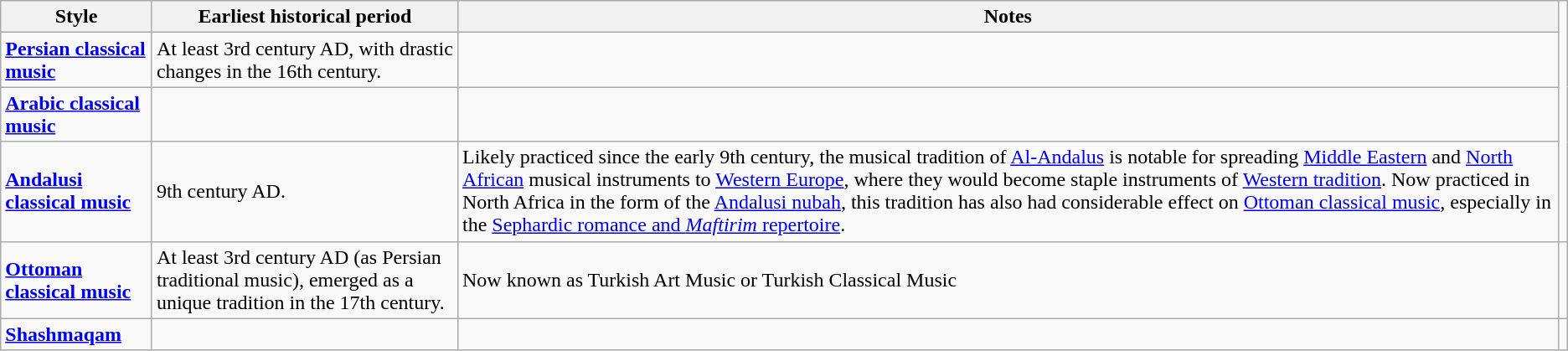<table class="wikitable">
<tr>
<th>Style</th>
<th>Earliest historical period</th>
<th>Notes</th>
</tr>
<tr valign="middle">
<td><strong><a href='#'>Persian classical music</a></strong></td>
<td>At least 3rd century AD, with drastic changes in the 16th century.</td>
<td></td>
</tr>
<tr valign="middle">
<td><strong><a href='#'>Arabic classical music</a></strong></td>
<td></td>
<td></td>
</tr>
<tr valign="middle">
<td><strong><a href='#'>Andalusi classical music</a></strong></td>
<td>9th century AD.</td>
<td>Likely practiced since the early 9th century, the musical tradition of <a href='#'>Al-Andalus</a> is notable for spreading <a href='#'>Middle Eastern</a> and <a href='#'>North African</a> musical instruments to <a href='#'>Western Europe</a>, where they would become staple instruments of <a href='#'>Western tradition</a>. Now practiced in North Africa in the form of the <a href='#'>Andalusi nubah</a>, this tradition has also had considerable effect on <a href='#'>Ottoman classical music</a>, especially in the <a href='#'>Sephardic romance and <em>Maftirim</em> repertoire</a>.</td>
</tr>
<tr valign="middle">
<td><strong><a href='#'>Ottoman classical music</a></strong></td>
<td>At least 3rd century AD (as Persian traditional music), emerged as a unique tradition in the 17th century.</td>
<td>Now known as Turkish Art Music or Turkish Classical Music</td>
<td></td>
</tr>
<tr valign="middle">
<td><strong><a href='#'>Shashmaqam</a></strong></td>
<td></td>
<td></td>
</tr>
</table>
